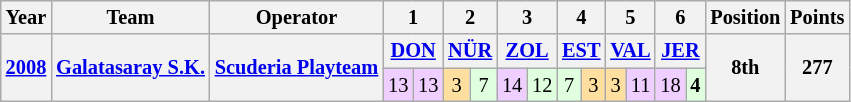<table class="wikitable" style="text-align:center; font-size:85%">
<tr>
<th>Year</th>
<th>Team</th>
<th>Operator</th>
<th colspan=2>1</th>
<th colspan=2>2</th>
<th colspan=2>3</th>
<th colspan=2>4</th>
<th colspan=2>5</th>
<th colspan=2>6</th>
<th>Position</th>
<th>Points</th>
</tr>
<tr>
<th rowspan=2><a href='#'>2008</a></th>
<th rowspan=2 nowrap><a href='#'>Galatasaray S.K.</a></th>
<th rowspan=2 nowrap><a href='#'>Scuderia Playteam</a></th>
<th colspan=2><a href='#'>DON</a></th>
<th colspan=2><a href='#'>NÜR</a></th>
<th colspan=2><a href='#'>ZOL</a></th>
<th colspan=2><a href='#'>EST</a></th>
<th colspan=2><a href='#'>VAL</a></th>
<th colspan=2><a href='#'>JER</a></th>
<th rowspan=2>8th</th>
<th rowspan=2>277</th>
</tr>
<tr>
<td style="background:#efcfff;">13</td>
<td style="background:#efcfff;">13</td>
<td style="background:#ffdf9f;">3</td>
<td style="background:#dfffdf;">7</td>
<td style="background:#efcfff;">14</td>
<td style="background:#dfffdf;">12</td>
<td style="background:#dfffdf;">7</td>
<td style="background:#ffdf9f;">3</td>
<td style="background:#ffdf9f;">3</td>
<td style="background:#efcfff;">11</td>
<td style="background:#efcfff;">18</td>
<td style="background:#dfffdf;"><strong>4</strong></td>
</tr>
</table>
